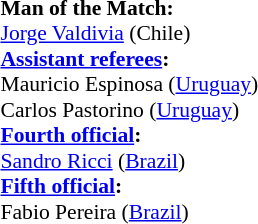<table width=50% style="font-size: 90%">
<tr>
<td><br><strong>Man of the Match:</strong>
<br><a href='#'>Jorge Valdivia</a> (Chile)<br><strong><a href='#'>Assistant referees</a>:</strong>
<br>Mauricio Espinosa (<a href='#'>Uruguay</a>)
<br>Carlos Pastorino (<a href='#'>Uruguay</a>)
<br><strong><a href='#'>Fourth official</a>:</strong>
<br><a href='#'>Sandro Ricci</a> (<a href='#'>Brazil</a>)
<br><strong><a href='#'>Fifth official</a>:</strong>
<br>Fabio Pereira (<a href='#'>Brazil</a>)</td>
</tr>
</table>
